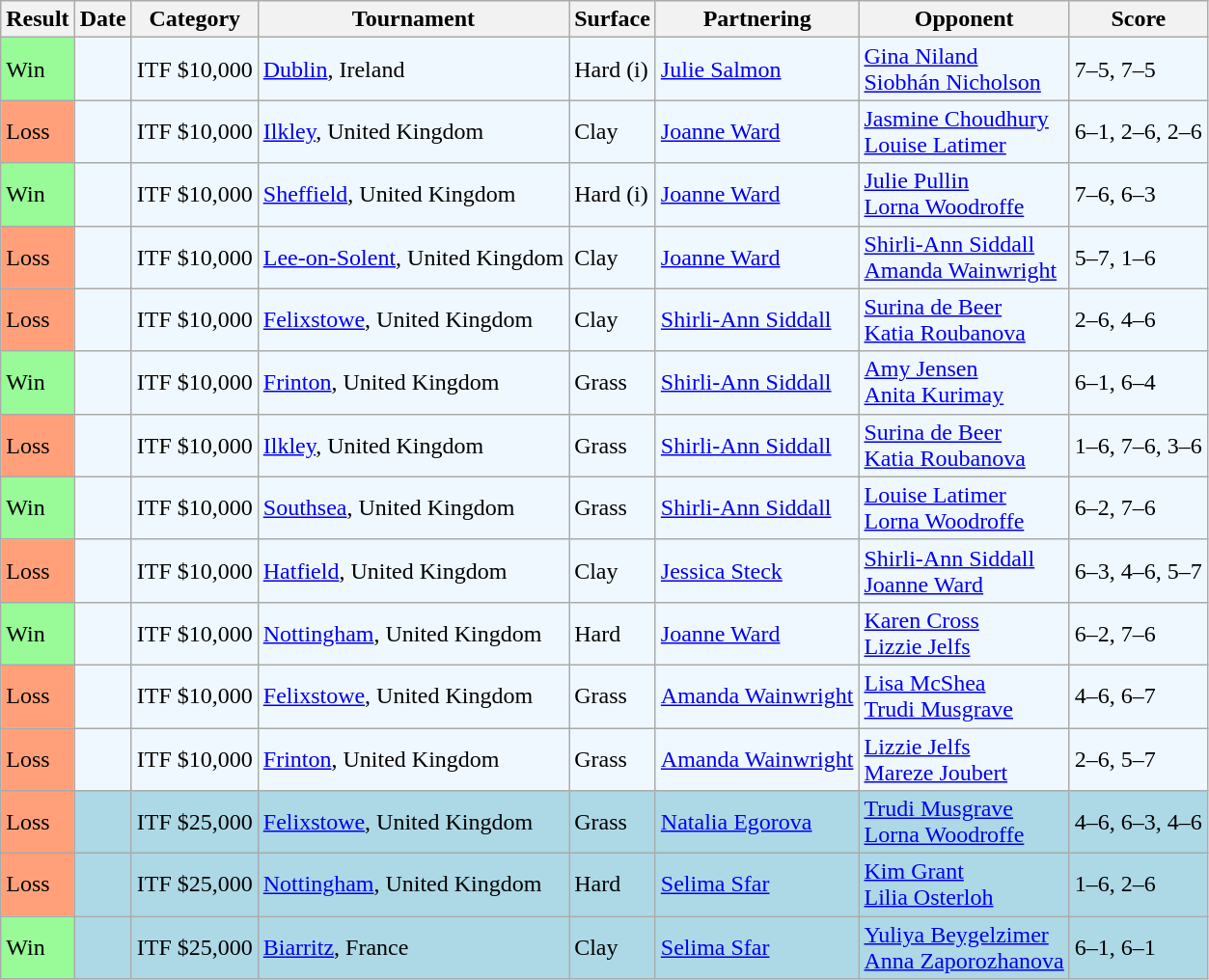<table class="sortable wikitable">
<tr>
<th>Result</th>
<th>Date</th>
<th>Category</th>
<th>Tournament</th>
<th>Surface</th>
<th>Partnering</th>
<th>Opponent</th>
<th class="unsortable">Score</th>
</tr>
<tr bgcolor=f0f8ff>
<td style="background:#98fb98;">Win</td>
<td></td>
<td>ITF $10,000</td>
<td><a href='#'>Dublin</a>, Ireland</td>
<td>Hard (i)</td>
<td> <a href='#'>Julie Salmon</a></td>
<td> <a href='#'>Gina Niland</a><br> <a href='#'>Siobhán Nicholson</a></td>
<td>7–5, 7–5</td>
</tr>
<tr bgcolor=f0f8ff>
<td style="background:#ffa07a;">Loss</td>
<td></td>
<td>ITF $10,000</td>
<td><a href='#'>Ilkley</a>, United Kingdom</td>
<td>Clay</td>
<td> <a href='#'>Joanne Ward</a></td>
<td> <a href='#'>Jasmine Choudhury</a><br> <a href='#'>Louise Latimer</a></td>
<td>6–1, 2–6, 2–6</td>
</tr>
<tr bgcolor=f0f8ff>
<td style="background:#98fb98;">Win</td>
<td></td>
<td>ITF $10,000</td>
<td><a href='#'>Sheffield</a>, United Kingdom</td>
<td>Hard (i)</td>
<td> <a href='#'>Joanne Ward</a></td>
<td> <a href='#'>Julie Pullin</a><br> <a href='#'>Lorna Woodroffe</a></td>
<td>7–6, 6–3</td>
</tr>
<tr bgcolor=f0f8ff>
<td style="background:#ffa07a;">Loss</td>
<td></td>
<td>ITF $10,000</td>
<td><a href='#'>Lee-on-Solent</a>, United Kingdom</td>
<td>Clay</td>
<td> <a href='#'>Joanne Ward</a></td>
<td> <a href='#'>Shirli-Ann Siddall</a><br> <a href='#'>Amanda Wainwright</a></td>
<td>5–7, 1–6</td>
</tr>
<tr bgcolor=f0f8ff>
<td style="background:#ffa07a;">Loss</td>
<td></td>
<td>ITF $10,000</td>
<td><a href='#'>Felixstowe</a>, United Kingdom</td>
<td>Clay</td>
<td> <a href='#'>Shirli-Ann Siddall</a></td>
<td> <a href='#'>Surina de Beer</a><br> <a href='#'>Katia Roubanova</a></td>
<td>2–6, 4–6</td>
</tr>
<tr bgcolor=f0f8ff>
<td style="background:#98fb98;">Win</td>
<td></td>
<td>ITF $10,000</td>
<td><a href='#'>Frinton</a>, United Kingdom</td>
<td>Grass</td>
<td> <a href='#'>Shirli-Ann Siddall</a></td>
<td> <a href='#'>Amy Jensen</a><br> <a href='#'>Anita Kurimay</a></td>
<td>6–1, 6–4</td>
</tr>
<tr bgcolor=f0f8ff>
<td style="background:#ffa07a;">Loss</td>
<td></td>
<td>ITF $10,000</td>
<td><a href='#'>Ilkley</a>, United Kingdom</td>
<td>Grass</td>
<td> <a href='#'>Shirli-Ann Siddall</a></td>
<td> <a href='#'>Surina de Beer</a><br> <a href='#'>Katia Roubanova</a></td>
<td>1–6, 7–6, 3–6</td>
</tr>
<tr bgcolor=f0f8ff>
<td style="background:#98fb98;">Win</td>
<td></td>
<td>ITF $10,000</td>
<td><a href='#'>Southsea</a>, United Kingdom</td>
<td>Grass</td>
<td> <a href='#'>Shirli-Ann Siddall</a></td>
<td> <a href='#'>Louise Latimer</a><br> <a href='#'>Lorna Woodroffe</a></td>
<td>6–2, 7–6</td>
</tr>
<tr bgcolor=f0f8ff>
<td style="background:#ffa07a;">Loss</td>
<td></td>
<td>ITF $10,000</td>
<td><a href='#'>Hatfield</a>, United Kingdom</td>
<td>Clay</td>
<td> <a href='#'>Jessica Steck</a></td>
<td> <a href='#'>Shirli-Ann Siddall</a><br> <a href='#'>Joanne Ward</a></td>
<td>6–3, 4–6, 5–7</td>
</tr>
<tr bgcolor=f0f8ff>
<td style="background:#98fb98;">Win</td>
<td></td>
<td>ITF $10,000</td>
<td><a href='#'>Nottingham</a>, United Kingdom</td>
<td>Hard</td>
<td> <a href='#'>Joanne Ward</a></td>
<td> <a href='#'>Karen Cross</a><br> <a href='#'>Lizzie Jelfs</a></td>
<td>6–2, 7–6</td>
</tr>
<tr bgcolor=f0f8ff>
<td style="background:#ffa07a;">Loss</td>
<td></td>
<td>ITF $10,000</td>
<td><a href='#'>Felixstowe</a>, United Kingdom</td>
<td>Grass</td>
<td> <a href='#'>Amanda Wainwright</a></td>
<td> <a href='#'>Lisa McShea</a><br> <a href='#'>Trudi Musgrave</a></td>
<td>4–6, 6–7</td>
</tr>
<tr bgcolor=f0f8ff>
<td style="background:#ffa07a;">Loss</td>
<td></td>
<td>ITF $10,000</td>
<td><a href='#'>Frinton</a>, United Kingdom</td>
<td>Grass</td>
<td> <a href='#'>Amanda Wainwright</a></td>
<td> <a href='#'>Lizzie Jelfs</a><br> <a href='#'>Mareze Joubert</a></td>
<td>2–6, 5–7</td>
</tr>
<tr bgcolor=lightblue>
<td style="background:#ffa07a;">Loss</td>
<td></td>
<td>ITF $25,000</td>
<td><a href='#'>Felixstowe</a>, United Kingdom</td>
<td>Grass</td>
<td> <a href='#'>Natalia Egorova</a></td>
<td> <a href='#'>Trudi Musgrave</a><br> <a href='#'>Lorna Woodroffe</a></td>
<td>4–6, 6–3, 4–6</td>
</tr>
<tr bgcolor=lightblue>
<td style="background:#ffa07a;">Loss</td>
<td></td>
<td>ITF $25,000</td>
<td><a href='#'>Nottingham</a>, United Kingdom</td>
<td>Hard</td>
<td> <a href='#'>Selima Sfar</a></td>
<td> <a href='#'>Kim Grant</a><br> <a href='#'>Lilia Osterloh</a></td>
<td>1–6, 2–6</td>
</tr>
<tr bgcolor=lightblue>
<td style="background:#98fb98;">Win</td>
<td></td>
<td>ITF $25,000</td>
<td><a href='#'>Biarritz</a>, France</td>
<td>Clay</td>
<td> <a href='#'>Selima Sfar</a></td>
<td> <a href='#'>Yuliya Beygelzimer</a><br> <a href='#'>Anna Zaporozhanova</a></td>
<td>6–1, 6–1</td>
</tr>
</table>
